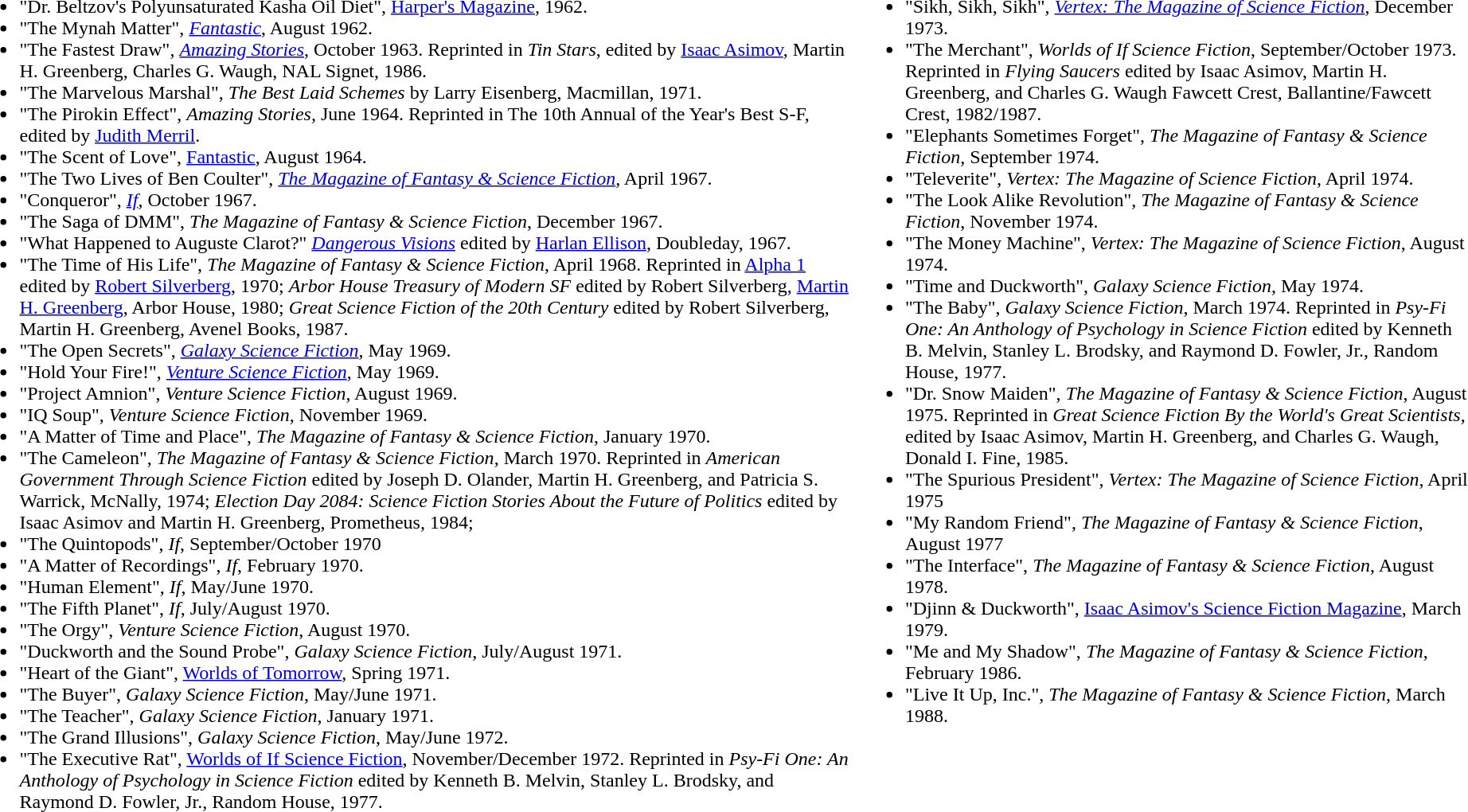<table>
<tr>
<td valign="top"><br><ul><li>"Dr. Beltzov's Polyunsaturated Kasha Oil Diet", <a href='#'>Harper's Magazine</a>, 1962.</li><li>"The Mynah Matter", <em><a href='#'>Fantastic</a></em>, August 1962.</li><li>"The Fastest Draw", <em><a href='#'>Amazing Stories</a></em>, October 1963. Reprinted in <em>Tin Stars</em>, edited by <a href='#'>Isaac Asimov</a>, Martin H. Greenberg, Charles G. Waugh, NAL Signet, 1986.</li><li>"The Marvelous Marshal", <em>The Best Laid Schemes</em> by Larry Eisenberg, Macmillan, 1971.</li><li>"The Pirokin Effect", <em>Amazing Stories,</em> June 1964. Reprinted in The 10th Annual of the Year's Best S-F, edited by <a href='#'>Judith Merril</a>.</li><li>"The Scent of Love", <a href='#'>Fantastic</a>, August 1964.</li><li>"The Two Lives of Ben Coulter", <em><a href='#'>The Magazine of Fantasy & Science Fiction</a>,</em> April 1967.</li><li>"Conqueror", <em><a href='#'>If</a></em>, October 1967.</li><li>"The Saga of DMM", <em>The Magazine of Fantasy & Science Fiction</em>, December 1967.</li><li>"What Happened to Auguste Clarot?" <em><a href='#'>Dangerous Visions</a></em> edited by <a href='#'>Harlan Ellison</a>, Doubleday, 1967.</li><li>"The Time of His Life", <em>The Magazine of Fantasy & Science Fiction</em>, April 1968. Reprinted in <a href='#'>Alpha 1</a> edited by <a href='#'>Robert Silverberg</a>, 1970; <em>Arbor House Treasury of Modern SF</em> edited by Robert Silverberg, <a href='#'>Martin H. Greenberg</a>, Arbor House, 1980; <em>Great Science Fiction of the 20th Century</em> edited by Robert Silverberg, Martin H. Greenberg, Avenel Books, 1987.</li><li>"The Open Secrets", <em><a href='#'>Galaxy Science Fiction</a></em>, May 1969.</li><li>"Hold Your Fire!", <em><a href='#'>Venture Science Fiction</a></em>, May 1969.</li><li>"Project Amnion", <em>Venture Science Fiction</em>, August 1969.</li><li>"IQ Soup", <em>Venture Science Fiction</em>, November 1969.</li><li>"A Matter of Time and Place", <em>The Magazine of Fantasy & Science Fiction</em>, January 1970.</li><li>"The Cameleon", <em>The Magazine of Fantasy & Science Fiction</em>, March 1970. Reprinted in <em>American Government Through Science Fiction</em> edited by Joseph D. Olander, Martin H. Greenberg, and Patricia S. Warrick, McNally, 1974; <em>Election Day 2084: Science Fiction Stories About the Future of Politics</em> edited by Isaac Asimov and Martin H. Greenberg, Prometheus, 1984;</li><li>"The Quintopods", <em>If</em>, September/October 1970</li><li>"A Matter of Recordings", <em>If</em>, February 1970.</li><li>"Human Element", <em>If</em>, May/June 1970.</li><li>"The Fifth Planet", <em>If</em>, July/August 1970.</li><li>"The Orgy", <em>Venture Science Fiction</em>, August 1970.</li><li>"Duckworth and the Sound Probe", <em>Galaxy Science Fiction</em>, July/August 1971.</li><li>"Heart of the Giant", <a href='#'>Worlds of Tomorrow</a>, Spring 1971.</li><li>"The Buyer", <em>Galaxy Science Fiction</em>, May/June 1971.</li><li>"The Teacher", <em>Galaxy Science Fiction</em>, January 1971.</li><li>"The Grand Illusions", <em>Galaxy Science Fiction</em>, May/June 1972.</li><li>"The Executive Rat", <a href='#'>Worlds of If Science Fiction</a>, November/December 1972. Reprinted in <em>Psy-Fi One: An Anthology of Psychology in Science Fiction</em> edited by Kenneth B. Melvin, Stanley L. Brodsky, and Raymond D. Fowler, Jr., Random House, 1977.</li></ul></td>
<td valign="top"><br><ul><li>"Sikh, Sikh, Sikh", <em><a href='#'>Vertex: The Magazine of Science Fiction</a></em>, December 1973.</li><li>"The Merchant", <em>Worlds of If Science Fiction</em>, September/October 1973. Reprinted in <em>Flying Saucers</em> edited by Isaac Asimov, Martin H. Greenberg, and Charles G. Waugh Fawcett Crest, Ballantine/Fawcett Crest, 1982/1987.</li><li>"Elephants Sometimes Forget", <em>The Magazine of Fantasy & Science Fiction</em>, September 1974.</li><li>"Televerite", <em>Vertex: The Magazine of Science Fiction</em>, April 1974.</li><li>"The Look Alike Revolution", <em>The Magazine of Fantasy & Science Fiction</em>, November 1974.</li><li>"The Money Machine", <em>Vertex: The Magazine of Science Fiction</em>, August 1974.</li><li>"Time and Duckworth", <em>Galaxy Science Fiction</em>, May 1974.</li><li>"The Baby", <em>Galaxy Science Fiction</em>, March 1974. Reprinted in <em>Psy-Fi One: An Anthology of Psychology in Science Fiction</em> edited by Kenneth B. Melvin, Stanley L. Brodsky, and Raymond D. Fowler, Jr., Random House, 1977.</li><li>"Dr. Snow Maiden", <em>The Magazine of Fantasy & Science Fiction</em>, August 1975. Reprinted in <em>Great Science Fiction By the World's Great Scientists</em>, edited by Isaac Asimov, Martin H. Greenberg, and Charles G. Waugh, Donald I. Fine, 1985.</li><li>"The Spurious President", <em>Vertex: The Magazine of Science Fiction</em>, April 1975</li><li>"My Random Friend", <em>The Magazine of Fantasy & Science Fiction</em>, August 1977</li><li>"The Interface", <em>The Magazine of Fantasy & Science Fiction</em>, August 1978.</li><li>"Djinn & Duckworth", <a href='#'>Isaac Asimov's Science Fiction Magazine</a>, March 1979.</li><li>"Me and My Shadow", <em>The Magazine of Fantasy & Science Fiction</em>, February 1986.</li><li>"Live It Up, Inc.", <em>The Magazine of Fantasy & Science Fiction</em>, March 1988.</li></ul></td>
</tr>
</table>
